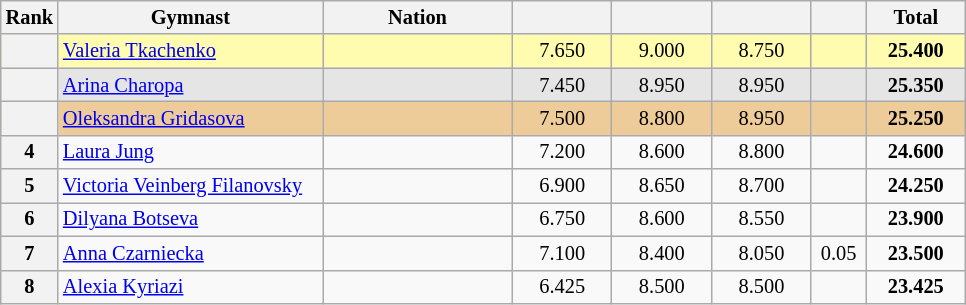<table class="wikitable sortable" style="text-align:center; font-size:85%">
<tr>
<th scope="col" style="width:20px;">Rank</th>
<th ! scope="col" style="width:170px;">Gymnast</th>
<th ! scope="col" style="width:120px;">Nation</th>
<th ! scope="col" style="width:60px;"></th>
<th ! scope="col" style="width:60px;"></th>
<th ! scope="col" style="width:60px;"></th>
<th ! scope="col" style="width:30px;"></th>
<th ! scope="col" style="width:60px;">Total</th>
</tr>
<tr bgcolor=fffcaf>
<th scope=row></th>
<td align=left><a href='#'>Valeria Tkachenko</a></td>
<td style="text-align:left;"></td>
<td>7.650</td>
<td>9.000</td>
<td>8.750</td>
<td></td>
<td><strong>25.400</strong></td>
</tr>
<tr bgcolor=e5e5e5>
<th scope=row></th>
<td align=left><a href='#'>Arina Charopa</a></td>
<td style="text-align:left;"></td>
<td>7.450</td>
<td>8.950</td>
<td>8.950</td>
<td></td>
<td><strong>25.350</strong></td>
</tr>
<tr bgcolor=eecc99>
<th scope=row></th>
<td align=left><a href='#'>Oleksandra Gridasova</a></td>
<td style="text-align:left;"></td>
<td>7.500</td>
<td>8.800</td>
<td>8.950</td>
<td></td>
<td><strong>25.250</strong></td>
</tr>
<tr>
<th scope=row>4</th>
<td align=left><a href='#'>Laura Jung</a></td>
<td style="text-align:left;"></td>
<td>7.200</td>
<td>8.600</td>
<td>8.800</td>
<td></td>
<td><strong>24.600</strong></td>
</tr>
<tr>
<th scope=row>5</th>
<td align=left><a href='#'>Victoria Veinberg Filanovsky</a></td>
<td style="text-align:left;"></td>
<td>6.900</td>
<td>8.650</td>
<td>8.700</td>
<td></td>
<td><strong>24.250</strong></td>
</tr>
<tr>
<th scope=row>6</th>
<td align=left><a href='#'>Dilyana Botseva</a></td>
<td style="text-align:left;"></td>
<td>6.750</td>
<td>8.600</td>
<td>8.550</td>
<td></td>
<td><strong>23.900</strong></td>
</tr>
<tr>
<th scope=row>7</th>
<td align=left><a href='#'>Anna Czarniecka</a></td>
<td style="text-align:left;"></td>
<td>7.100</td>
<td>8.400</td>
<td>8.050</td>
<td>0.05</td>
<td><strong>23.500</strong></td>
</tr>
<tr>
<th scope=row>8</th>
<td align=left><a href='#'>Alexia Kyriazi</a></td>
<td style="text-align:left;"></td>
<td>6.425</td>
<td>8.500</td>
<td>8.500</td>
<td></td>
<td><strong>23.425</strong></td>
</tr>
</table>
